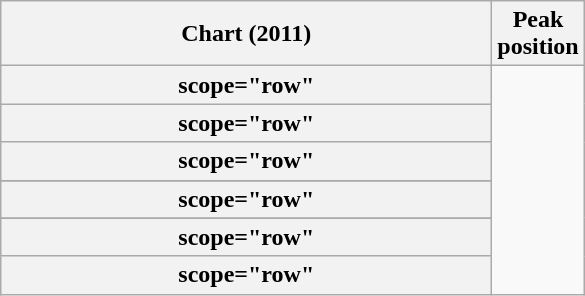<table class="wikitable plainrowheaders sortable" style="text-align:center;">
<tr>
<th scope="col" style="width:20em;">Chart (2011)</th>
<th scope="col">Peak<br>position</th>
</tr>
<tr>
<th>scope="row" </th>
</tr>
<tr>
<th>scope="row" </th>
</tr>
<tr>
<th>scope="row" </th>
</tr>
<tr>
</tr>
<tr>
<th>scope="row" </th>
</tr>
<tr>
</tr>
<tr>
<th>scope="row" </th>
</tr>
<tr>
<th>scope="row" </th>
</tr>
</table>
